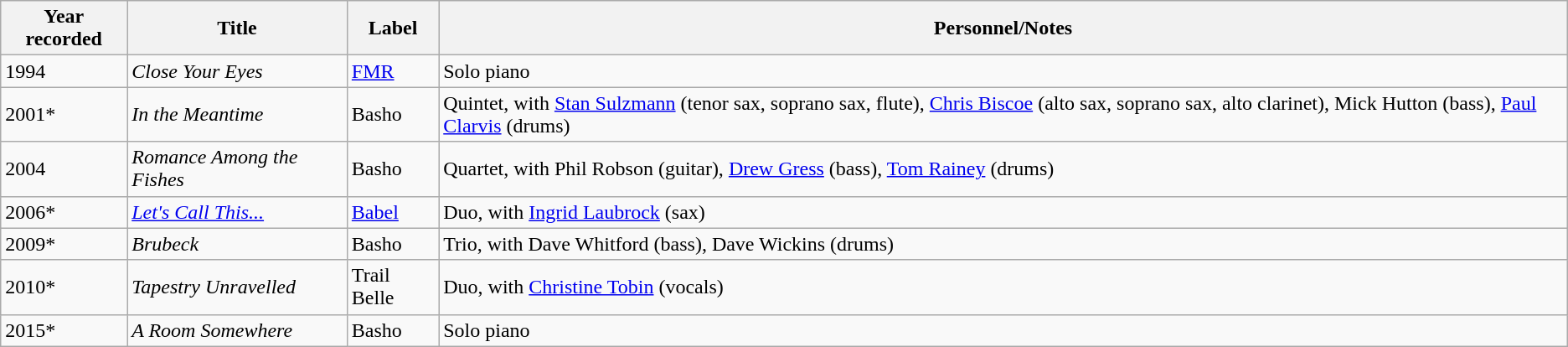<table class="wikitable sortable">
<tr>
<th>Year recorded</th>
<th>Title</th>
<th>Label</th>
<th>Personnel/Notes</th>
</tr>
<tr>
<td>1994</td>
<td><em>Close Your Eyes</em></td>
<td><a href='#'>FMR</a></td>
<td>Solo piano</td>
</tr>
<tr>
<td>2001*</td>
<td><em>In the Meantime</em></td>
<td>Basho</td>
<td>Quintet, with <a href='#'>Stan Sulzmann</a> (tenor sax, soprano sax, flute), <a href='#'>Chris Biscoe</a> (alto sax, soprano sax, alto clarinet), Mick Hutton (bass), <a href='#'>Paul Clarvis</a> (drums)</td>
</tr>
<tr>
<td>2004</td>
<td><em>Romance Among the Fishes</em></td>
<td>Basho</td>
<td>Quartet, with Phil Robson (guitar), <a href='#'>Drew Gress</a> (bass), <a href='#'>Tom Rainey</a> (drums)</td>
</tr>
<tr>
<td>2006*</td>
<td><em><a href='#'>Let's Call This...</a></em></td>
<td><a href='#'>Babel</a></td>
<td>Duo, with <a href='#'>Ingrid Laubrock</a> (sax)</td>
</tr>
<tr>
<td>2009*</td>
<td><em>Brubeck</em></td>
<td>Basho</td>
<td>Trio, with Dave Whitford (bass), Dave Wickins (drums)</td>
</tr>
<tr>
<td>2010*</td>
<td><em>Tapestry Unravelled</em></td>
<td>Trail Belle</td>
<td>Duo, with <a href='#'>Christine Tobin</a> (vocals)</td>
</tr>
<tr>
<td>2015*</td>
<td><em>A Room Somewhere</em></td>
<td>Basho</td>
<td>Solo piano</td>
</tr>
</table>
